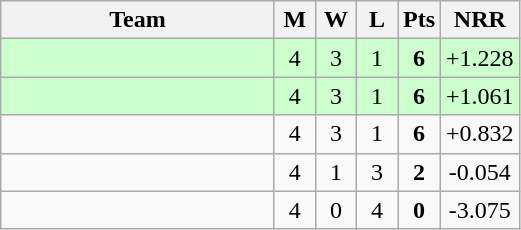<table class="wikitable" style="text-align:center;">
<tr>
<th width=175>Team</th>
<th style="width:20px;" abbr="Played">M</th>
<th style="width:20px;" abbr="Won">W</th>
<th style="width:20px;" abbr="Lost">L</th>
<th style="width:20px;" abbr="Points">Pts</th>
<th style="width:20px;" abbr="Net run rate">NRR</th>
</tr>
<tr style="background:#cfc;">
<td style="text-align:left;"></td>
<td>4</td>
<td>3</td>
<td>1</td>
<td><strong>6</strong></td>
<td>+1.228</td>
</tr>
<tr |- bgcolor="#ccffcc">
<td style="text-align:left;"></td>
<td>4</td>
<td>3</td>
<td>1</td>
<td><strong>6</strong></td>
<td>+1.061</td>
</tr>
<tr style="background:#f9f9f9;">
<td style="text-align:left;"></td>
<td>4</td>
<td>3</td>
<td>1</td>
<td><strong>6</strong></td>
<td>+0.832</td>
</tr>
<tr style="background:#f9f9f9;">
<td style="text-align:left;"></td>
<td>4</td>
<td>1</td>
<td>3</td>
<td><strong>2</strong></td>
<td>-0.054</td>
</tr>
<tr style="background:#f9f9f9;">
<td style="text-align:left;"></td>
<td>4</td>
<td>0</td>
<td>4</td>
<td><strong>0</strong></td>
<td>-3.075</td>
</tr>
</table>
